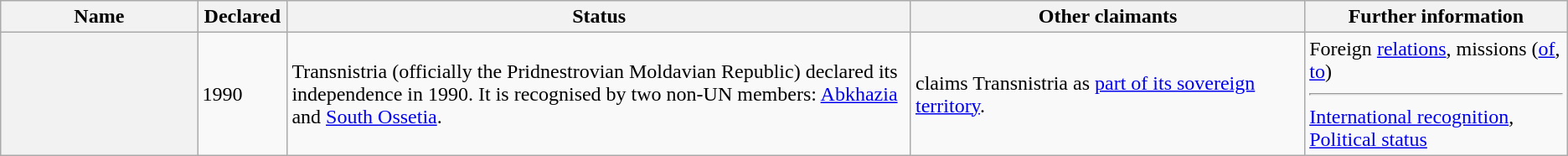<table class="wikitable sortable">
<tr>
<th scope=col style="width:12%;">Name</th>
<th scope=col style="width:5%;">Declared</th>
<th scope=col style="width:38%;" class=unsortable>Status</th>
<th scope=col style="width:24%;" class=unsortable>Other claimants</th>
<th scope=col style="width:16%;" class=unsortable>Further information</th>
</tr>
<tr>
<th scope=row></th>
<td>1990</td>
<td>Transnistria (officially the Pridnestrovian Moldavian Republic) declared its independence in 1990. It is recognised by two non-UN members: <a href='#'>Abkhazia</a> and <a href='#'>South Ossetia</a>.</td>
<td> claims Transnistria as <a href='#'>part of its sovereign territory</a>.</td>
<td>Foreign <a href='#'>relations</a>, missions (<a href='#'>of</a>, <a href='#'>to</a>) <hr> <a href='#'>International recognition</a>, <a href='#'>Political status</a></td>
</tr>
</table>
